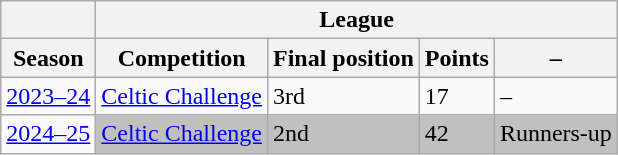<table class="wikitable">
<tr>
<th></th>
<th colspan="4">League</th>
</tr>
<tr>
<th>Season</th>
<th>Competition</th>
<th>Final position</th>
<th>Points</th>
<th>–</th>
</tr>
<tr>
<td><a href='#'>2023–24</a></td>
<td><a href='#'>Celtic Challenge</a><strong></td>
<td>3rd</td>
<td>17</td>
<td>–</td>
</tr>
<tr>
<td><a href='#'>2024–25</a></td>
<td style="background: silver"><a href='#'>Celtic Challenge</a></td>
<td style="background: silver">2nd</td>
<td style="background: silver">42</td>
<td style="background: silver">Runners-up</td>
</tr>
</table>
